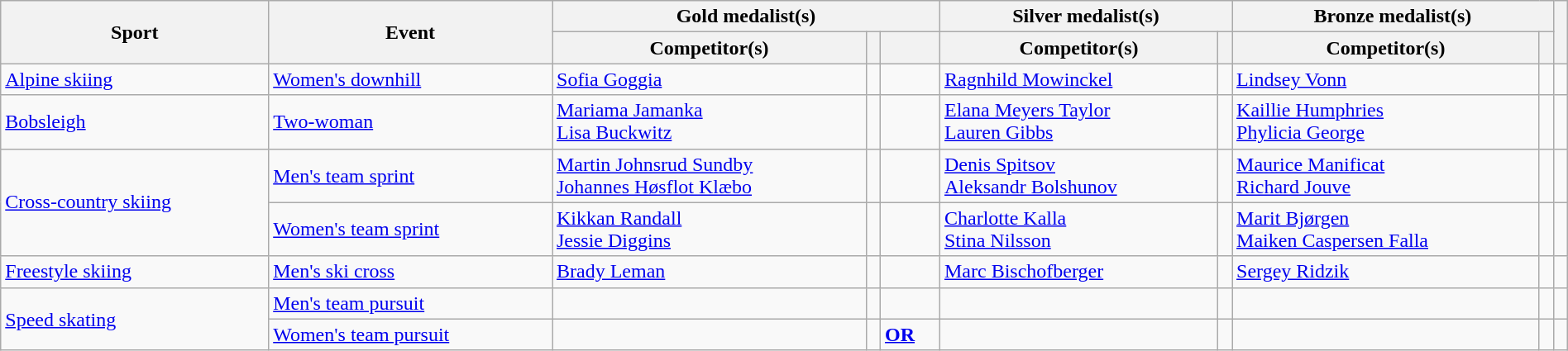<table class="wikitable" style="width:100%;">
<tr>
<th rowspan="2">Sport</th>
<th rowspan="2">Event</th>
<th colspan="3">Gold medalist(s)</th>
<th colspan="2">Silver medalist(s)</th>
<th colspan="2">Bronze medalist(s)</th>
<th rowspan="2"></th>
</tr>
<tr>
<th>Competitor(s)</th>
<th></th>
<th></th>
<th>Competitor(s)</th>
<th></th>
<th>Competitor(s)</th>
<th></th>
</tr>
<tr>
<td><a href='#'>Alpine skiing</a></td>
<td><a href='#'>Women's downhill</a></td>
<td><a href='#'>Sofia Goggia</a></td>
<td></td>
<td></td>
<td><a href='#'>Ragnhild Mowinckel</a></td>
<td></td>
<td><a href='#'>Lindsey Vonn</a></td>
<td></td>
<td></td>
</tr>
<tr>
<td><a href='#'>Bobsleigh</a></td>
<td><a href='#'>Two-woman</a></td>
<td><a href='#'>Mariama Jamanka</a><br><a href='#'>Lisa Buckwitz</a></td>
<td></td>
<td></td>
<td><a href='#'>Elana Meyers Taylor</a><br><a href='#'>Lauren Gibbs</a></td>
<td></td>
<td><a href='#'>Kaillie Humphries</a><br><a href='#'>Phylicia George</a></td>
<td></td>
<td></td>
</tr>
<tr>
<td rowspan="2"><a href='#'>Cross-country skiing</a></td>
<td><a href='#'>Men's team sprint</a></td>
<td><a href='#'>Martin Johnsrud Sundby</a><br><a href='#'>Johannes Høsflot Klæbo</a></td>
<td></td>
<td></td>
<td><a href='#'>Denis Spitsov</a><br><a href='#'>Aleksandr Bolshunov</a></td>
<td></td>
<td><a href='#'>Maurice Manificat</a><br><a href='#'>Richard Jouve</a></td>
<td></td>
<td></td>
</tr>
<tr>
<td><a href='#'>Women's team sprint</a></td>
<td><a href='#'>Kikkan Randall</a><br><a href='#'>Jessie Diggins</a></td>
<td></td>
<td></td>
<td><a href='#'>Charlotte Kalla</a><br><a href='#'>Stina Nilsson</a></td>
<td></td>
<td><a href='#'>Marit Bjørgen</a><br><a href='#'>Maiken Caspersen Falla</a></td>
<td></td>
<td></td>
</tr>
<tr>
<td><a href='#'>Freestyle skiing</a></td>
<td><a href='#'>Men's ski cross</a></td>
<td><a href='#'>Brady Leman</a></td>
<td></td>
<td></td>
<td><a href='#'>Marc Bischofberger</a></td>
<td></td>
<td><a href='#'>Sergey Ridzik</a></td>
<td></td>
<td></td>
</tr>
<tr>
<td rowspan="2"><a href='#'>Speed skating</a></td>
<td><a href='#'>Men's team pursuit</a></td>
<td></td>
<td></td>
<td></td>
<td></td>
<td></td>
<td></td>
<td></td>
<td></td>
</tr>
<tr>
<td><a href='#'>Women's team pursuit</a></td>
<td></td>
<td></td>
<td><strong><a href='#'>OR</a></strong></td>
<td></td>
<td></td>
<td></td>
<td></td>
<td></td>
</tr>
</table>
